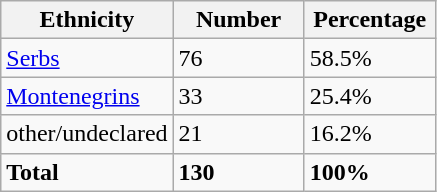<table class="wikitable">
<tr>
<th width="100px">Ethnicity</th>
<th width="80px">Number</th>
<th width="80px">Percentage</th>
</tr>
<tr>
<td><a href='#'>Serbs</a></td>
<td>76</td>
<td>58.5%</td>
</tr>
<tr>
<td><a href='#'>Montenegrins</a></td>
<td>33</td>
<td>25.4%</td>
</tr>
<tr>
<td>other/undeclared</td>
<td>21</td>
<td>16.2%</td>
</tr>
<tr>
<td><strong>Total</strong></td>
<td><strong>130</strong></td>
<td><strong>100%</strong></td>
</tr>
</table>
